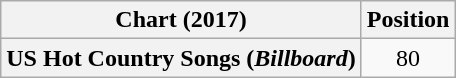<table class="wikitable plainrowheaders" style="text-align:center">
<tr>
<th scope="col">Chart (2017)</th>
<th scope="col">Position</th>
</tr>
<tr>
<th scope="row">US Hot Country Songs (<em>Billboard</em>)</th>
<td>80</td>
</tr>
</table>
